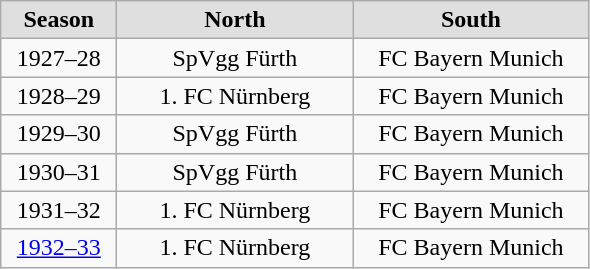<table class="wikitable">
<tr align="center" style="background:#dfdfdf">
<td width="70"><strong>Season</strong></td>
<td width="150"><strong>North</strong></td>
<td width="150"><strong>South</strong></td>
</tr>
<tr align="center">
<td>1927–28</td>
<td>SpVgg Fürth</td>
<td>FC Bayern Munich</td>
</tr>
<tr align="center">
<td>1928–29</td>
<td>1. FC Nürnberg</td>
<td>FC Bayern Munich</td>
</tr>
<tr align="center">
<td>1929–30</td>
<td>SpVgg Fürth</td>
<td>FC Bayern Munich</td>
</tr>
<tr align="center">
<td>1930–31</td>
<td>SpVgg Fürth</td>
<td>FC Bayern Munich</td>
</tr>
<tr align="center">
<td>1931–32</td>
<td>1. FC Nürnberg</td>
<td>FC Bayern Munich</td>
</tr>
<tr align="center">
<td><a href='#'>1932–33</a></td>
<td>1. FC Nürnberg</td>
<td>FC Bayern Munich</td>
</tr>
</table>
